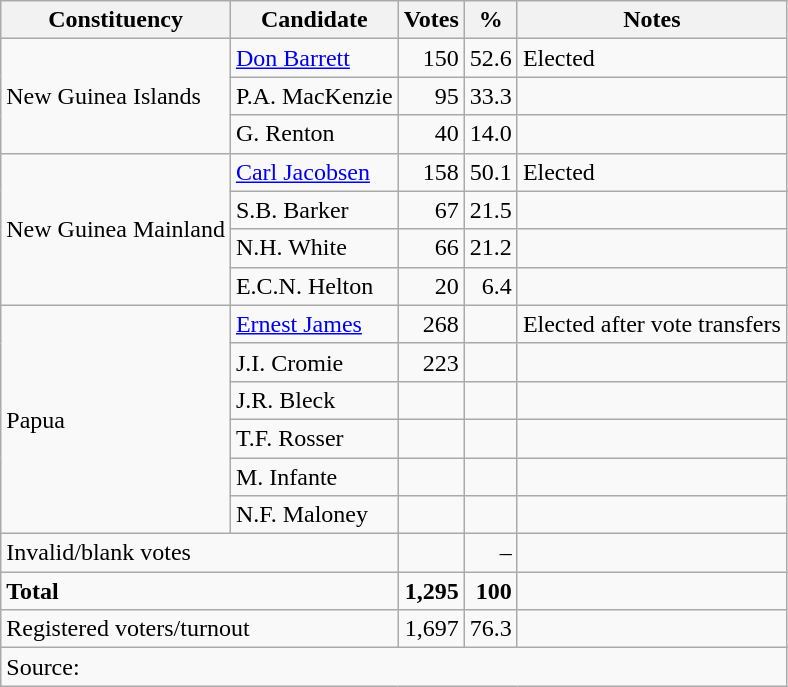<table class=wikitable>
<tr>
<th>Constituency</th>
<th>Candidate</th>
<th>Votes</th>
<th>%</th>
<th>Notes</th>
</tr>
<tr>
<td rowspan=3>New Guinea Islands</td>
<td><a href='#'>Don Barrett</a></td>
<td align=right>150</td>
<td align=right>52.6</td>
<td>Elected</td>
</tr>
<tr>
<td>P.A. MacKenzie</td>
<td align=right>95</td>
<td align=right>33.3</td>
<td></td>
</tr>
<tr>
<td>G. Renton</td>
<td align=right>40</td>
<td align=right>14.0</td>
<td></td>
</tr>
<tr>
<td rowspan=4>New Guinea Mainland</td>
<td><a href='#'>Carl Jacobsen</a></td>
<td align=right>158</td>
<td align=right>50.1</td>
<td>Elected</td>
</tr>
<tr>
<td>S.B. Barker</td>
<td align=right>67</td>
<td align=right>21.5</td>
<td></td>
</tr>
<tr>
<td>N.H. White</td>
<td align=right>66</td>
<td align=right>21.2</td>
<td></td>
</tr>
<tr>
<td>E.C.N. Helton</td>
<td align=right>20</td>
<td align=right>6.4</td>
<td></td>
</tr>
<tr>
<td rowspan=6>Papua</td>
<td><a href='#'>Ernest James</a></td>
<td align=right>268</td>
<td></td>
<td>Elected after vote transfers</td>
</tr>
<tr>
<td>J.I. Cromie</td>
<td align=right>223</td>
<td></td>
<td></td>
</tr>
<tr>
<td>J.R. Bleck</td>
<td></td>
<td></td>
<td></td>
</tr>
<tr>
<td>T.F. Rosser</td>
<td></td>
<td></td>
<td></td>
</tr>
<tr>
<td>M. Infante</td>
<td></td>
<td></td>
<td></td>
</tr>
<tr>
<td>N.F. Maloney</td>
<td></td>
<td></td>
<td></td>
</tr>
<tr>
<td colspan=2>Invalid/blank votes</td>
<td></td>
<td align=right>–</td>
<td></td>
</tr>
<tr>
<td colspan=2><strong>Total</strong></td>
<td align=right><strong>1,295</strong></td>
<td align=right><strong>100</strong></td>
<td></td>
</tr>
<tr>
<td colspan=2>Registered voters/turnout</td>
<td align=right>1,697</td>
<td align=right>76.3</td>
<td></td>
</tr>
<tr>
<td colspan=5>Source: </td>
</tr>
</table>
